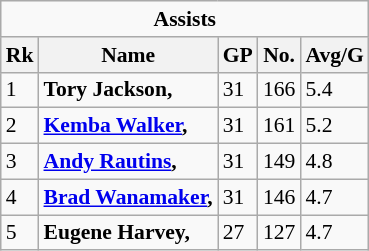<table class="wikitable" style="white-space:nowrap; font-size:90%;">
<tr>
<td colspan=5 align=center><strong>Assists</strong></td>
</tr>
<tr>
<th>Rk</th>
<th>Name</th>
<th>GP</th>
<th>No.</th>
<th>Avg/G</th>
</tr>
<tr>
<td>1</td>
<td><strong>Tory Jackson, </strong></td>
<td>31</td>
<td>166</td>
<td>5.4</td>
</tr>
<tr>
<td>2</td>
<td><strong><a href='#'>Kemba Walker</a>, </strong></td>
<td>31</td>
<td>161</td>
<td>5.2</td>
</tr>
<tr>
<td>3</td>
<td><strong><a href='#'>Andy Rautins</a>, </strong></td>
<td>31</td>
<td>149</td>
<td>4.8</td>
</tr>
<tr>
<td>4</td>
<td><strong><a href='#'>Brad Wanamaker</a>, </strong></td>
<td>31</td>
<td>146</td>
<td>4.7</td>
</tr>
<tr>
<td>5</td>
<td><strong>Eugene Harvey, </strong></td>
<td>27</td>
<td>127</td>
<td>4.7</td>
</tr>
</table>
